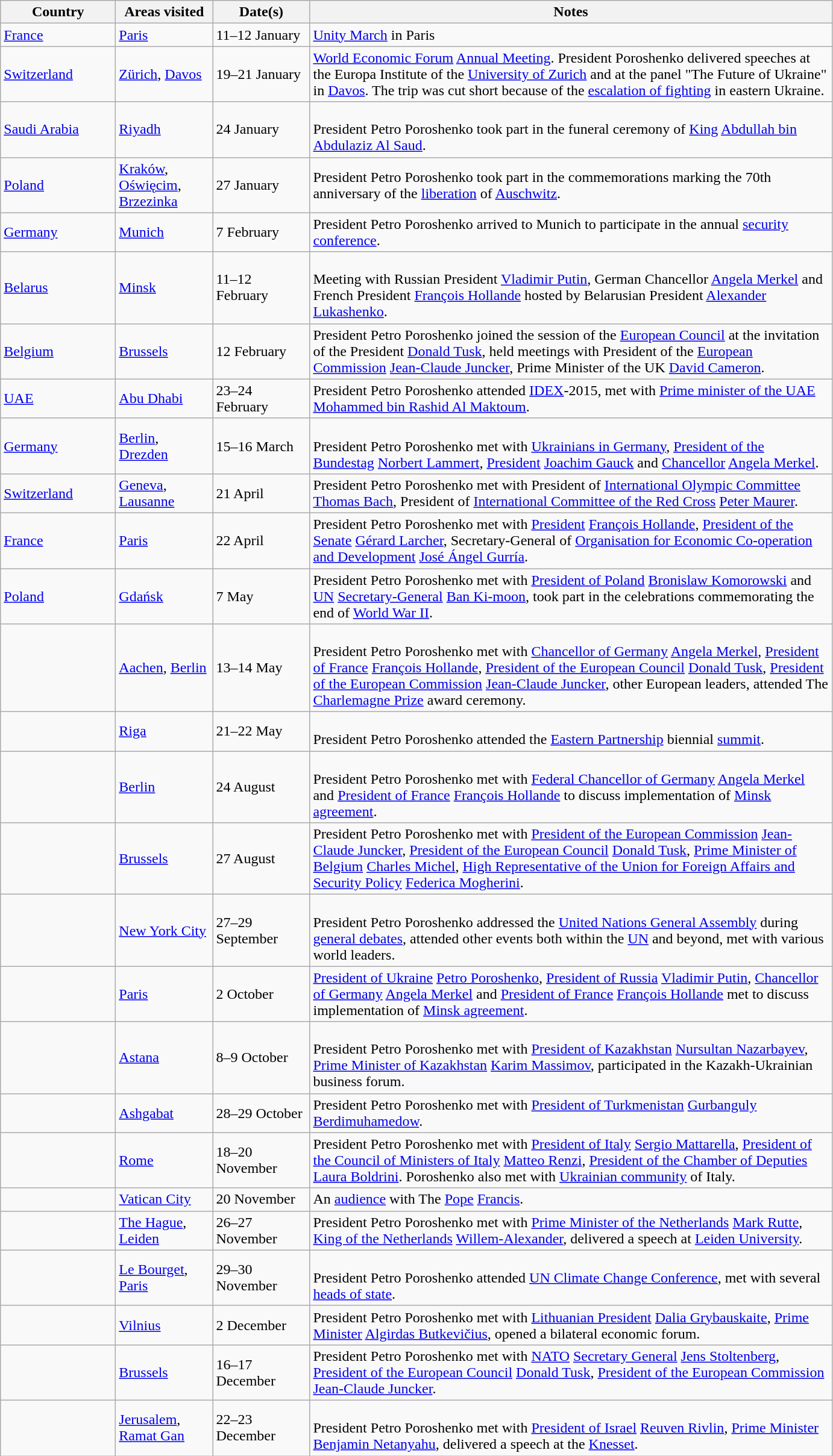<table class=wikitable>
<tr>
<th width=120>Country</th>
<th width=100>Areas visited</th>
<th width=100>Date(s)</th>
<th width=570>Notes</th>
</tr>
<tr>
<td> <a href='#'>France</a></td>
<td><a href='#'>Paris</a></td>
<td>11–12 January</td>
<td><a href='#'>Unity March</a> in Paris</td>
</tr>
<tr>
<td> <a href='#'>Switzerland</a></td>
<td><a href='#'>Zürich</a>, <a href='#'>Davos</a></td>
<td>19–21 January</td>
<td><a href='#'>World Economic Forum</a> <a href='#'>Annual Meeting</a>. President Poroshenko delivered speeches at the Europa Institute of the <a href='#'>University of Zurich</a> and at the panel "The Future of Ukraine" in <a href='#'>Davos</a>. The trip was cut short because of the <a href='#'>escalation of fighting</a> in eastern Ukraine.</td>
</tr>
<tr>
<td> <a href='#'>Saudi Arabia</a></td>
<td><a href='#'>Riyadh</a></td>
<td>24 January</td>
<td><br>President Petro Poroshenko took part in the funeral ceremony of <a href='#'>King</a> <a href='#'>Abdullah bin Abdulaziz Al Saud</a>.</td>
</tr>
<tr>
<td> <a href='#'>Poland</a></td>
<td><a href='#'>Kraków</a>, <a href='#'>Oświęcim</a>, <a href='#'>Brzezinka</a></td>
<td>27 January</td>
<td>President Petro Poroshenko took part in the commemorations marking the 70th anniversary of the <a href='#'>liberation</a> of <a href='#'>Auschwitz</a>.</td>
</tr>
<tr>
<td> <a href='#'>Germany</a></td>
<td><a href='#'>Munich</a></td>
<td>7 February</td>
<td>President Petro Poroshenko arrived to Munich to participate in the annual <a href='#'>security conference</a>.</td>
</tr>
<tr>
<td> <a href='#'>Belarus</a></td>
<td><a href='#'>Minsk</a></td>
<td>11–12 February</td>
<td><br>Meeting with Russian President <a href='#'>Vladimir Putin</a>, German Chancellor <a href='#'>Angela Merkel</a> and French President <a href='#'>François Hollande</a> hosted by Belarusian President <a href='#'>Alexander Lukashenko</a>.</td>
</tr>
<tr>
<td> <a href='#'>Belgium</a></td>
<td><a href='#'>Brussels</a></td>
<td>12 February</td>
<td>President Petro Poroshenko joined the session of the <a href='#'>European Council</a> at the invitation of the President <a href='#'>Donald Tusk</a>, held meetings with President of the <a href='#'>European Commission</a> <a href='#'>Jean-Claude Juncker</a>, Prime Minister of the UK <a href='#'>David Cameron</a>.</td>
</tr>
<tr>
<td> <a href='#'>UAE</a></td>
<td><a href='#'>Abu Dhabi</a></td>
<td>23–24 February</td>
<td>President Petro Poroshenko attended <a href='#'>IDEX</a>-2015, met with <a href='#'>Prime minister of the UAE</a> <a href='#'>Mohammed bin Rashid Al Maktoum</a>.</td>
</tr>
<tr>
<td> <a href='#'>Germany</a></td>
<td><a href='#'>Berlin</a>, <a href='#'>Drezden</a></td>
<td>15–16 March</td>
<td><br>President Petro Poroshenko met with <a href='#'>Ukrainians in Germany</a>, <a href='#'>President of the Bundestag</a> <a href='#'>Norbert Lammert</a>, <a href='#'>President</a> <a href='#'>Joachim Gauck</a> and <a href='#'>Chancellor</a> <a href='#'>Angela Merkel</a>.</td>
</tr>
<tr>
<td> <a href='#'>Switzerland</a></td>
<td><a href='#'>Geneva</a>, <a href='#'>Lausanne</a></td>
<td>21 April</td>
<td>President Petro Poroshenko met with President of <a href='#'>International Olympic Committee</a> <a href='#'>Thomas Bach</a>, President of <a href='#'>International Committee of the Red Cross</a> <a href='#'>Peter Maurer</a>.</td>
</tr>
<tr>
<td> <a href='#'>France</a></td>
<td><a href='#'>Paris</a></td>
<td>22 April</td>
<td>President Petro Poroshenko met with <a href='#'>President</a> <a href='#'>François Hollande</a>, <a href='#'>President of the Senate</a> <a href='#'>Gérard Larcher</a>, Secretary-General of <a href='#'>Organisation for Economic Co-operation and Development</a> <a href='#'>José Ángel Gurría</a>.</td>
</tr>
<tr>
<td> <a href='#'>Poland</a></td>
<td><a href='#'>Gdańsk</a></td>
<td>7 May</td>
<td>President Petro Poroshenko met with <a href='#'>President of Poland</a> <a href='#'>Bronislaw Komorowski</a> and <a href='#'>UN</a> <a href='#'>Secretary-General</a> <a href='#'>Ban Ki-moon</a>, took part in the celebrations commemorating the end of <a href='#'>World War II</a>.</td>
</tr>
<tr>
<td></td>
<td><a href='#'>Aachen</a>, <a href='#'>Berlin</a></td>
<td>13–14 May</td>
<td><br>President Petro Poroshenko met with <a href='#'>Chancellor of Germany</a> <a href='#'>Angela Merkel</a>, <a href='#'>President of France</a> <a href='#'>François Hollande</a>, <a href='#'>President of the European Council</a> <a href='#'>Donald Tusk</a>, <a href='#'>President of the European Commission</a> <a href='#'>Jean-Claude Juncker</a>, other European leaders, attended The <a href='#'>Charlemagne Prize</a> award ceremony.</td>
</tr>
<tr>
<td></td>
<td><a href='#'>Riga</a></td>
<td>21–22 May</td>
<td><br>President Petro Poroshenko attended the <a href='#'>Eastern Partnership</a> biennial <a href='#'>summit</a>.</td>
</tr>
<tr>
<td></td>
<td><a href='#'>Berlin</a></td>
<td>24 August</td>
<td><br>President Petro Poroshenko met with <a href='#'>Federal Chancellor of Germany</a> <a href='#'>Angela Merkel</a> and <a href='#'>President of France</a> <a href='#'>François Hollande</a> to discuss implementation of <a href='#'>Minsk agreement</a>.</td>
</tr>
<tr>
<td></td>
<td><a href='#'>Brussels</a></td>
<td>27 August</td>
<td>President Petro Poroshenko met with <a href='#'>President of the European Commission</a> <a href='#'>Jean-Claude Juncker</a>, <a href='#'>President of the European Council</a> <a href='#'>Donald Tusk</a>, <a href='#'>Prime Minister of Belgium</a> <a href='#'>Charles Michel</a>, <a href='#'>High Representative of the Union for Foreign Affairs and Security Policy</a> <a href='#'>Federica Mogherini</a>.</td>
</tr>
<tr>
<td></td>
<td><a href='#'>New York City</a></td>
<td>27–29 September</td>
<td><br>President Petro Poroshenko addressed the <a href='#'>United Nations General Assembly</a> during <a href='#'>general debates</a>, attended other events both within the <a href='#'>UN</a> and beyond, met with various world leaders.</td>
</tr>
<tr>
<td></td>
<td><a href='#'>Paris</a></td>
<td>2 October</td>
<td><a href='#'>President of Ukraine</a> <a href='#'>Petro Poroshenko</a>, <a href='#'>President of Russia</a> <a href='#'>Vladimir Putin</a>, <a href='#'>Chancellor of Germany</a> <a href='#'>Angela Merkel</a> and <a href='#'>President of France</a> <a href='#'>François Hollande</a> met to discuss implementation of <a href='#'>Minsk agreement</a>.</td>
</tr>
<tr>
<td></td>
<td><a href='#'>Astana</a></td>
<td>8–9 October</td>
<td><br>President Petro Poroshenko met with <a href='#'>President of Kazakhstan</a> <a href='#'>Nursultan Nazarbayev</a>, <a href='#'>Prime Minister of Kazakhstan</a> <a href='#'>Karim Massimov</a>, participated in the Kazakh-Ukrainian business forum.</td>
</tr>
<tr>
<td></td>
<td><a href='#'>Ashgabat</a></td>
<td>28–29 October</td>
<td>President Petro Poroshenko met with <a href='#'>President of Turkmenistan</a> <a href='#'>Gurbanguly Berdimuhamedow</a>.</td>
</tr>
<tr>
<td></td>
<td><a href='#'>Rome</a></td>
<td>18–20 November</td>
<td>President Petro Poroshenko met with <a href='#'>President of Italy</a> <a href='#'>Sergio Mattarella</a>, <a href='#'>President of the Council of Ministers of Italy</a> <a href='#'>Matteo Renzi</a>, <a href='#'>President of the Chamber of Deputies</a> <a href='#'>Laura Boldrini</a>.  Poroshenko also met with <a href='#'>Ukrainian community</a> of Italy.</td>
</tr>
<tr>
<td></td>
<td><a href='#'>Vatican City</a></td>
<td>20 November</td>
<td>An <a href='#'>audience</a> with The <a href='#'>Pope</a> <a href='#'>Francis</a>.</td>
</tr>
<tr>
<td></td>
<td><a href='#'>The Hague</a>, <a href='#'>Leiden</a></td>
<td>26–27 November</td>
<td>President Petro Poroshenko met with <a href='#'>Prime Minister of the Netherlands</a> <a href='#'>Mark Rutte</a>, <a href='#'>King of the Netherlands</a> <a href='#'>Willem-Alexander</a>, delivered a speech at <a href='#'>Leiden University</a>.</td>
</tr>
<tr>
<td></td>
<td><a href='#'>Le Bourget</a>, <a href='#'>Paris</a></td>
<td>29–30 November</td>
<td><br>President Petro Poroshenko attended <a href='#'>UN Climate Change Conference</a>, met with several <a href='#'>heads of state</a>.</td>
</tr>
<tr>
<td></td>
<td><a href='#'>Vilnius</a></td>
<td>2 December</td>
<td>President Petro Poroshenko met with <a href='#'>Lithuanian President</a> <a href='#'>Dalia Grybauskaite</a>, <a href='#'>Prime Minister</a> <a href='#'>Algirdas Butkevičius</a>, opened a bilateral economic forum.</td>
</tr>
<tr>
<td></td>
<td><a href='#'>Brussels</a></td>
<td>16–17 December</td>
<td>President Petro Poroshenko met with <a href='#'>NATO</a> <a href='#'>Secretary General</a> <a href='#'>Jens Stoltenberg</a>, <a href='#'>President of the European Council</a> <a href='#'>Donald Tusk</a>, <a href='#'>President of the European Commission</a> <a href='#'>Jean-Claude Juncker</a>.</td>
</tr>
<tr>
<td></td>
<td><a href='#'>Jerusalem</a>, <a href='#'>Ramat Gan</a></td>
<td>22–23 December</td>
<td><br>President Petro Poroshenko met with <a href='#'>President of Israel</a> <a href='#'>Reuven Rivlin</a>, <a href='#'>Prime Minister</a> <a href='#'>Benjamin Netanyahu</a>, delivered a speech at the <a href='#'>Knesset</a>.
</td>
</tr>
</table>
